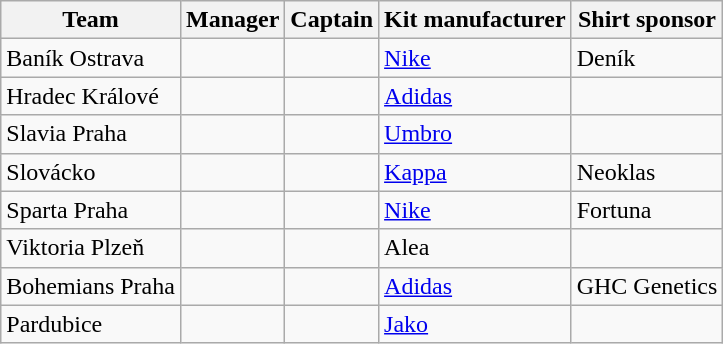<table class="wikitable sortable" style="text-align: left;">
<tr>
<th>Team</th>
<th>Manager</th>
<th>Captain</th>
<th>Kit manufacturer</th>
<th>Shirt sponsor</th>
</tr>
<tr>
<td>Baník Ostrava</td>
<td> </td>
<td> </td>
<td><a href='#'>Nike</a></td>
<td>Deník</td>
</tr>
<tr>
<td>Hradec Králové</td>
<td> </td>
<td> </td>
<td><a href='#'>Adidas</a></td>
<td></td>
</tr>
<tr>
<td>Slavia Praha</td>
<td> </td>
<td> </td>
<td><a href='#'>Umbro</a></td>
<td></td>
</tr>
<tr>
<td>Slovácko</td>
<td> </td>
<td> </td>
<td><a href='#'>Kappa</a></td>
<td>Neoklas</td>
</tr>
<tr>
<td>Sparta Praha</td>
<td> </td>
<td> </td>
<td><a href='#'>Nike</a></td>
<td>Fortuna</td>
</tr>
<tr>
<td>Viktoria Plzeň</td>
<td> </td>
<td> </td>
<td>Alea</td>
<td></td>
</tr>
<tr>
<td>Bohemians Praha</td>
<td> </td>
<td> </td>
<td><a href='#'>Adidas</a></td>
<td>GHC Genetics</td>
</tr>
<tr>
<td>Pardubice</td>
<td> </td>
<td> </td>
<td><a href='#'>Jako</a></td>
<td></td>
</tr>
</table>
